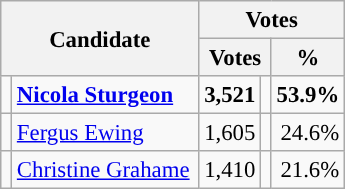<table class=wikitable style="font-size:95%;">
<tr>
<th colspan="2" scope="col" rowspan="2" width="125">Candidate</th>
<th scope="col" colspan="3" width="75">Votes</th>
</tr>
<tr>
<th scope="col" colspan="2">Votes</th>
<th>%</th>
</tr>
<tr align="right">
<td style="background-color: "></td>
<td scope="row" align="left"><strong><a href='#'>Nicola Sturgeon</a></strong> </td>
<td><strong>3,521 </strong></td>
<td align=center></td>
<td><strong>53.9%</strong></td>
</tr>
<tr align="right">
<td style="background-color: "></td>
<td scope="row" align="left"><a href='#'>Fergus Ewing</a></td>
<td>1,605</td>
<td align=center></td>
<td>24.6%</td>
</tr>
<tr align="right">
<td style="background-color: "></td>
<td scope="row" align="left"><a href='#'>Christine Grahame</a></td>
<td>1,410</td>
<td align=center></td>
<td>21.6%</td>
</tr>
</table>
